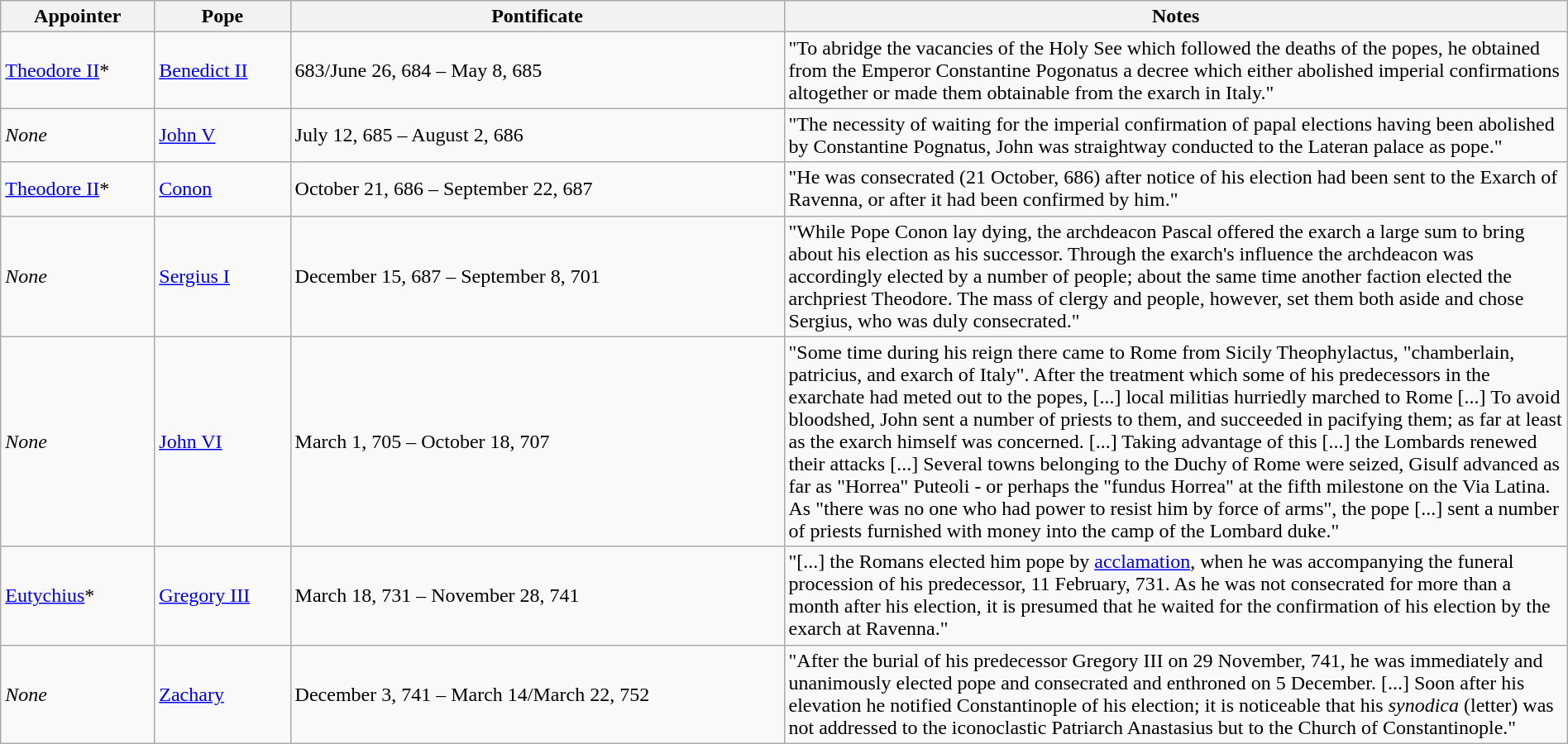<table class="wikitable sortable collapsible" style="width:100%">
<tr>
<th width="*">Appointer</th>
<th width="*">Pope</th>
<th width="*">Pontificate</th>
<th width="50%">Notes</th>
</tr>
<tr>
<td><a href='#'>Theodore II</a>*</td>
<td><a href='#'>Benedict II</a></td>
<td>683/June 26, 684 – May 8, 685</td>
<td>"To abridge the vacancies of the Holy See which followed the deaths of the popes, he obtained from the Emperor Constantine Pogonatus a decree which either abolished imperial confirmations altogether or made them obtainable from the exarch in Italy."</td>
</tr>
<tr>
<td><em>None</em></td>
<td><a href='#'>John V</a></td>
<td>July 12, 685 – August 2, 686</td>
<td>"The necessity of waiting for the imperial confirmation of papal elections having been abolished by Constantine Pognatus, John was straightway conducted to the Lateran palace as pope."</td>
</tr>
<tr>
<td><a href='#'>Theodore II</a>*</td>
<td><a href='#'>Conon</a></td>
<td>October 21, 686 – September 22, 687</td>
<td>"He was consecrated (21 October, 686) after notice of his election had been sent to the Exarch of Ravenna, or after it had been confirmed by him."</td>
</tr>
<tr>
<td><em>None</em></td>
<td><a href='#'>Sergius I</a></td>
<td>December 15, 687 – September 8, 701</td>
<td>"While Pope Conon lay dying, the archdeacon Pascal offered the exarch a large sum to bring about his election as his successor. Through the exarch's influence the archdeacon was accordingly elected by a number of people; about the same time another faction elected the archpriest Theodore. The mass of clergy and people, however, set them both aside and chose Sergius, who was duly consecrated."</td>
</tr>
<tr>
<td><em>None</em></td>
<td><a href='#'>John VI</a></td>
<td>March 1, 705 – October 18, 707</td>
<td>"Some time during his reign there came to Rome from Sicily Theophylactus, "chamberlain, patricius, and exarch of Italy". After the treatment which some of his predecessors in the exarchate had meted out to the popes, [...] local militias hurriedly marched to Rome [...] To avoid bloodshed, John sent a number of priests to them, and succeeded in pacifying them; as far at least as the exarch himself was concerned. [...] Taking advantage of this [...] the Lombards renewed their attacks [...] Several towns belonging to the Duchy of Rome were seized, Gisulf advanced as far as "Horrea" Puteoli - or perhaps the "fundus Horrea" at the fifth milestone on the Via Latina. As "there was no one who had power to resist him by force of arms", the pope [...] sent a number of priests furnished with money into the camp of the Lombard duke."</td>
</tr>
<tr>
<td><a href='#'>Eutychius</a>*</td>
<td><a href='#'>Gregory III</a></td>
<td>March 18, 731 – November 28, 741</td>
<td>"[...] the Romans elected him pope by <a href='#'>acclamation</a>, when he was accompanying the funeral procession of his predecessor, 11 February, 731. As he was not consecrated for more than a month after his election, it is presumed that he waited for the confirmation of his election by the exarch at Ravenna."</td>
</tr>
<tr>
<td><em>None</em></td>
<td><a href='#'>Zachary</a></td>
<td>December 3, 741 – March 14/March 22, 752</td>
<td>"After the burial of his predecessor Gregory III on 29 November, 741, he was immediately and unanimously elected pope and consecrated and enthroned on 5 December. [...] Soon after his elevation he notified Constantinople of his election; it is noticeable that his <em>synodica</em> (letter) was not addressed to the iconoclastic Patriarch Anastasius but to the Church of Constantinople."</td>
</tr>
</table>
